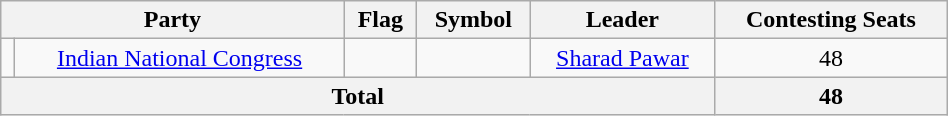<table class="wikitable" width="50%" style="text-align:center">
<tr>
<th colspan="2">Party</th>
<th>Flag</th>
<th>Symbol</th>
<th>Leader</th>
<th>Contesting Seats</th>
</tr>
<tr>
<td></td>
<td><a href='#'>Indian National Congress</a></td>
<td></td>
<td></td>
<td><a href='#'>Sharad Pawar</a></td>
<td>48</td>
</tr>
<tr>
<th colspan="5">Total</th>
<th>48</th>
</tr>
</table>
